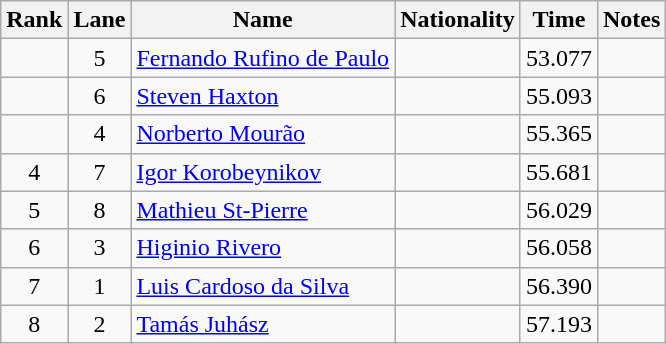<table class="wikitable" style="text-align:center;">
<tr>
<th>Rank</th>
<th>Lane</th>
<th>Name</th>
<th>Nationality</th>
<th>Time</th>
<th>Notes</th>
</tr>
<tr>
<td></td>
<td>5</td>
<td align=left><a href='#'>Fernando Rufino de Paulo</a></td>
<td align=left></td>
<td>53.077</td>
<td></td>
</tr>
<tr>
<td></td>
<td>6</td>
<td align=left><a href='#'>Steven Haxton</a></td>
<td align=left></td>
<td>55.093</td>
<td></td>
</tr>
<tr>
<td></td>
<td>4</td>
<td align=left><a href='#'>Norberto Mourão</a></td>
<td align=left></td>
<td>55.365</td>
<td></td>
</tr>
<tr>
<td>4</td>
<td>7</td>
<td align=left><a href='#'>Igor Korobeynikov</a></td>
<td align=left></td>
<td>55.681</td>
<td></td>
</tr>
<tr>
<td>5</td>
<td>8</td>
<td align=left><a href='#'>Mathieu St-Pierre</a></td>
<td align=left></td>
<td>56.029</td>
<td></td>
</tr>
<tr>
<td>6</td>
<td>3</td>
<td align=left><a href='#'>Higinio Rivero</a></td>
<td align=left></td>
<td>56.058</td>
<td></td>
</tr>
<tr>
<td>7</td>
<td>1</td>
<td align=left><a href='#'>Luis Cardoso da Silva</a></td>
<td align=left></td>
<td>56.390</td>
<td></td>
</tr>
<tr>
<td>8</td>
<td>2</td>
<td align=left><a href='#'>Tamás Juhász</a></td>
<td align=left></td>
<td>57.193</td>
<td></td>
</tr>
</table>
